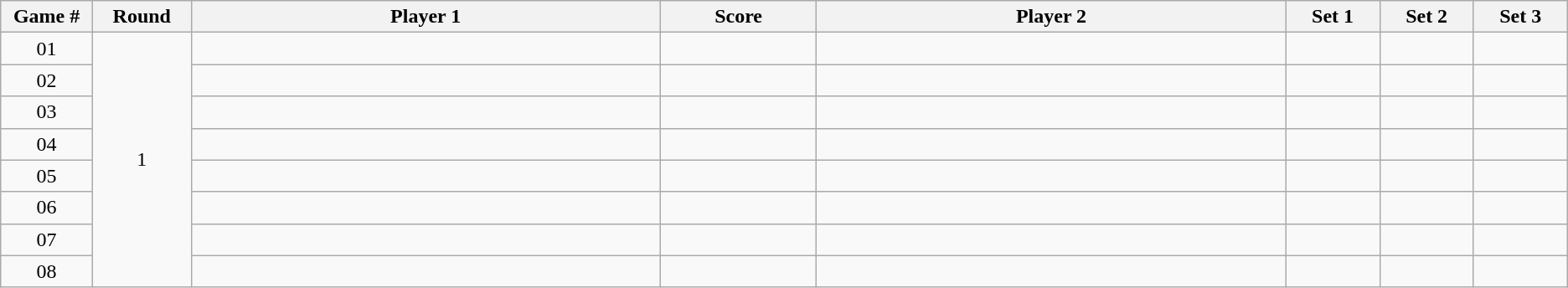<table class="wikitable">
<tr>
<th width="2%">Game #</th>
<th width="2%">Round</th>
<th width="15%">Player 1</th>
<th width="5%">Score</th>
<th width="15%">Player 2</th>
<th width="3%">Set 1</th>
<th width="3%">Set 2</th>
<th width="3%">Set 3</th>
</tr>
<tr style=text-align:center;>
<td>01</td>
<td rowspan=8>1</td>
<td></td>
<td></td>
<td><strong></strong></td>
<td></td>
<td></td>
<td></td>
</tr>
<tr style=text-align:center;>
<td>02</td>
<td></td>
<td></td>
<td><strong></strong></td>
<td></td>
<td></td>
<td></td>
</tr>
<tr style=text-align:center;>
<td>03</td>
<td><strong></strong></td>
<td></td>
<td></td>
<td></td>
<td></td>
<td></td>
</tr>
<tr style=text-align:center;>
<td>04</td>
<td></td>
<td></td>
<td><strong></strong></td>
<td></td>
<td></td>
<td></td>
</tr>
<tr style=text-align:center;>
<td>05</td>
<td><strong></strong></td>
<td></td>
<td></td>
<td></td>
<td></td>
<td></td>
</tr>
<tr style=text-align:center;>
<td>06</td>
<td><strong></strong></td>
<td></td>
<td></td>
<td></td>
<td></td>
<td></td>
</tr>
<tr style=text-align:center;>
<td>07</td>
<td><strong></strong></td>
<td></td>
<td></td>
<td></td>
<td></td>
<td></td>
</tr>
<tr style=text-align:center;>
<td>08</td>
<td></td>
<td></td>
<td><strong></strong></td>
<td></td>
<td></td>
<td></td>
</tr>
</table>
